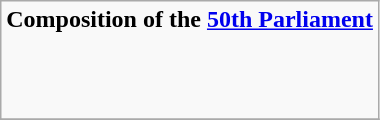<table class="wikitable">
<tr>
<td><strong>Composition of the <a href='#'>50th Parliament</a><br></strong><br><br><br></td>
</tr>
<tr>
</tr>
</table>
